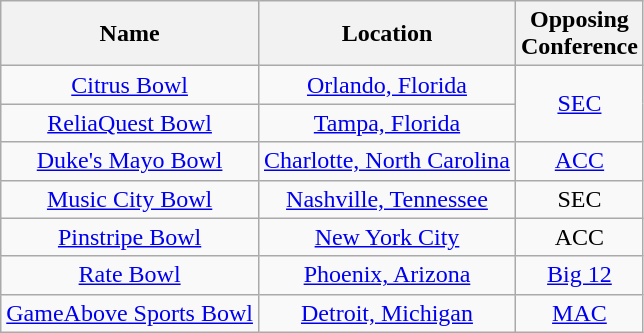<table class="wikitable sortable" style="text-align: center;">
<tr>
<th scope="col">Name</th>
<th scope="col">Location</th>
<th scope="col">Opposing<br>Conference</th>
</tr>
<tr>
<td><a href='#'>Citrus Bowl</a></td>
<td><a href='#'>Orlando, Florida</a></td>
<td rowspan="2"><a href='#'>SEC</a></td>
</tr>
<tr>
<td><a href='#'>ReliaQuest Bowl</a></td>
<td><a href='#'>Tampa, Florida</a></td>
</tr>
<tr>
<td><a href='#'>Duke's Mayo Bowl</a></td>
<td><a href='#'>Charlotte, North Carolina</a></td>
<td><a href='#'>ACC</a></td>
</tr>
<tr>
<td><a href='#'>Music City Bowl</a></td>
<td><a href='#'>Nashville, Tennessee</a></td>
<td>SEC</td>
</tr>
<tr>
<td><a href='#'>Pinstripe Bowl</a></td>
<td><a href='#'>New York City</a></td>
<td>ACC</td>
</tr>
<tr>
<td><a href='#'>Rate Bowl</a></td>
<td><a href='#'>Phoenix, Arizona</a></td>
<td><a href='#'>Big 12</a></td>
</tr>
<tr>
<td><a href='#'>GameAbove Sports Bowl</a></td>
<td><a href='#'>Detroit, Michigan</a></td>
<td><a href='#'>MAC</a></td>
</tr>
</table>
